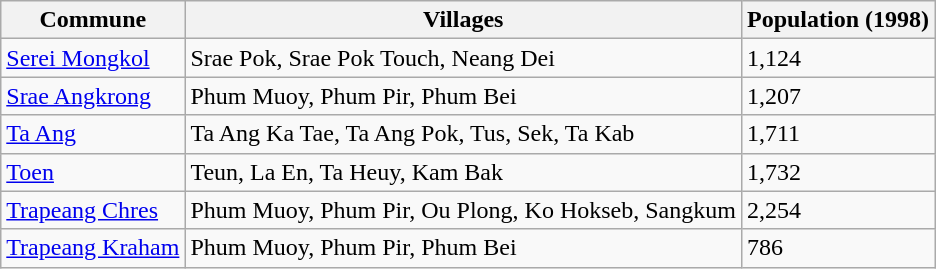<table class="wikitable">
<tr>
<th>Commune</th>
<th>Villages</th>
<th>Population (1998)</th>
</tr>
<tr>
<td><a href='#'>Serei Mongkol</a></td>
<td>Srae Pok, Srae Pok Touch, Neang Dei</td>
<td>1,124</td>
</tr>
<tr>
<td><a href='#'>Srae Angkrong</a></td>
<td>Phum Muoy, Phum Pir, Phum Bei</td>
<td>1,207</td>
</tr>
<tr>
<td><a href='#'>Ta Ang</a></td>
<td>Ta Ang Ka Tae, Ta Ang Pok, Tus, Sek, Ta Kab</td>
<td>1,711</td>
</tr>
<tr>
<td><a href='#'>Toen</a></td>
<td>Teun, La En, Ta Heuy, Kam Bak</td>
<td>1,732</td>
</tr>
<tr>
<td><a href='#'>Trapeang Chres</a></td>
<td>Phum Muoy, Phum Pir, Ou Plong, Ko Hokseb, Sangkum</td>
<td>2,254</td>
</tr>
<tr>
<td><a href='#'>Trapeang Kraham</a></td>
<td>Phum Muoy, Phum Pir, Phum Bei</td>
<td>786</td>
</tr>
</table>
